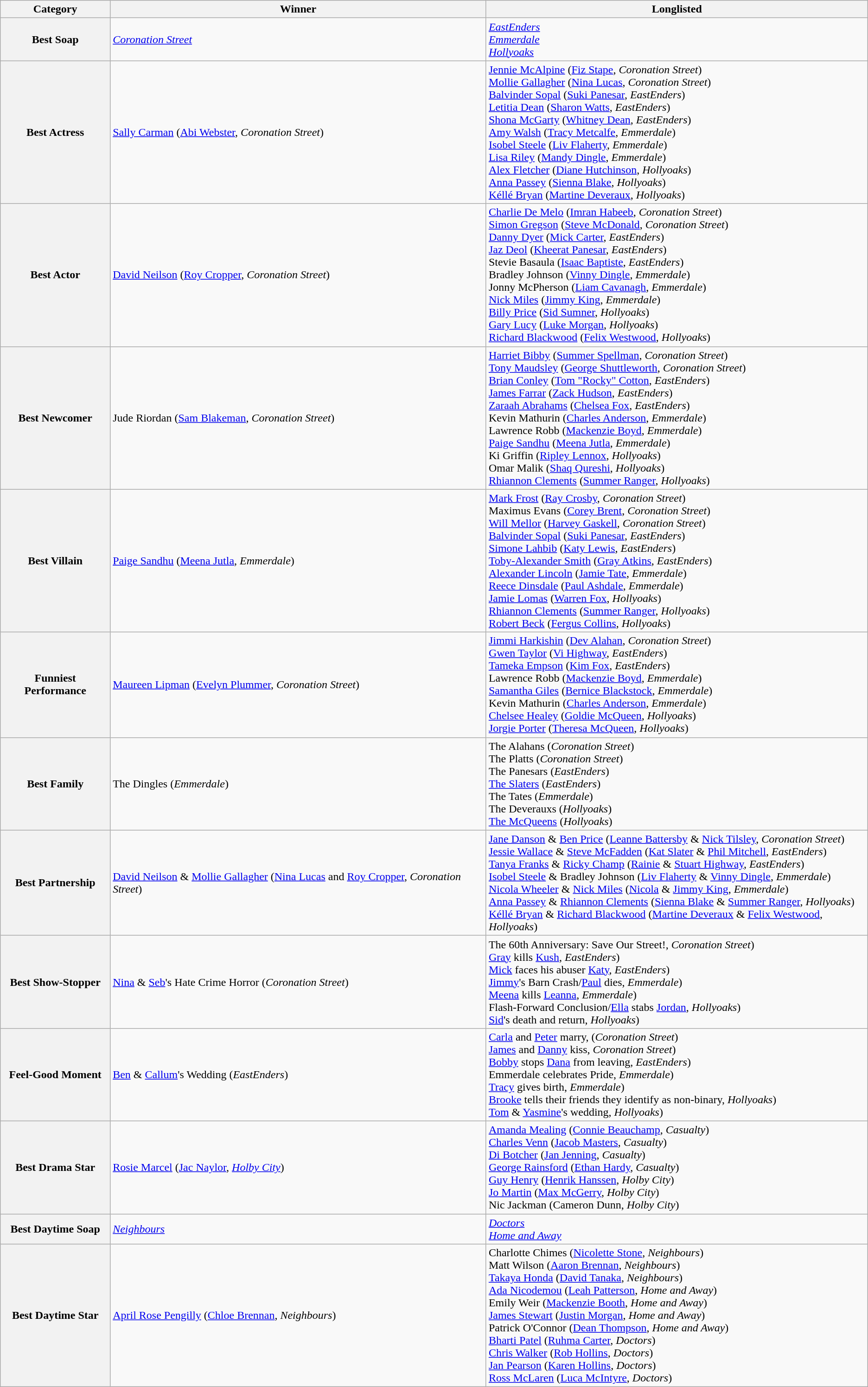<table class="wikitable" style="font-size: 100%;">
<tr>
<th>Category</th>
<th>Winner</th>
<th>Longlisted</th>
</tr>
<tr>
<th>Best Soap</th>
<td><em><a href='#'>Coronation Street</a></em></td>
<td><em><a href='#'>EastEnders</a></em><br><em><a href='#'>Emmerdale</a></em><br><em><a href='#'>Hollyoaks</a></em></td>
</tr>
<tr>
<th>Best Actress</th>
<td><a href='#'>Sally Carman</a> (<a href='#'>Abi Webster</a>, <em>Coronation Street</em>)</td>
<td><a href='#'>Jennie McAlpine</a> (<a href='#'>Fiz Stape</a>, <em>Coronation Street</em>)<br><a href='#'>Mollie Gallagher</a> (<a href='#'>Nina Lucas</a>, <em>Coronation Street</em>)<br><a href='#'>Balvinder Sopal</a> (<a href='#'>Suki Panesar</a>, <em>EastEnders</em>)<br><a href='#'>Letitia Dean</a> (<a href='#'>Sharon Watts</a>, <em>EastEnders</em>)<br><a href='#'>Shona McGarty</a> (<a href='#'>Whitney Dean</a>, <em>EastEnders</em>)<br><a href='#'>Amy Walsh</a> (<a href='#'>Tracy Metcalfe</a>, <em>Emmerdale</em>)<br><a href='#'>Isobel Steele</a> (<a href='#'>Liv Flaherty</a>, <em>Emmerdale</em>)<br><a href='#'>Lisa Riley</a> (<a href='#'>Mandy Dingle</a>, <em>Emmerdale</em>)<br><a href='#'>Alex Fletcher</a> (<a href='#'>Diane Hutchinson</a>, <em>Hollyoaks</em>)<br><a href='#'>Anna Passey</a> (<a href='#'>Sienna Blake</a>, <em>Hollyoaks</em>)<br><a href='#'>Kéllé Bryan</a> (<a href='#'>Martine Deveraux</a>, <em>Hollyoaks</em>)</td>
</tr>
<tr>
<th>Best Actor</th>
<td><a href='#'>David Neilson</a> (<a href='#'>Roy Cropper</a>, <em>Coronation Street</em>)</td>
<td><a href='#'>Charlie De Melo</a> (<a href='#'>Imran Habeeb</a>, <em>Coronation Street</em>)<br><a href='#'>Simon Gregson</a> (<a href='#'>Steve McDonald</a>, <em>Coronation Street</em>)<br><a href='#'>Danny Dyer</a> (<a href='#'>Mick Carter</a>, <em>EastEnders</em>)<br><a href='#'>Jaz Deol</a> (<a href='#'>Kheerat Panesar</a>, <em>EastEnders</em>)<br>Stevie Basaula (<a href='#'>Isaac Baptiste</a>, <em>EastEnders</em>)<br>Bradley Johnson (<a href='#'>Vinny Dingle</a>, <em>Emmerdale</em>)<br>Jonny McPherson (<a href='#'>Liam Cavanagh</a>, <em>Emmerdale</em>)<br><a href='#'>Nick Miles</a> (<a href='#'>Jimmy King</a>, <em>Emmerdale</em>)<br><a href='#'>Billy Price</a> (<a href='#'>Sid Sumner</a>, <em>Hollyoaks</em>)<br><a href='#'>Gary Lucy</a> (<a href='#'>Luke Morgan</a>, <em>Hollyoaks</em>)<br><a href='#'>Richard Blackwood</a> (<a href='#'>Felix Westwood</a>, <em>Hollyoaks</em>)</td>
</tr>
<tr>
<th>Best Newcomer</th>
<td>Jude Riordan (<a href='#'>Sam Blakeman</a>, <em>Coronation Street</em>)</td>
<td><a href='#'>Harriet Bibby</a> (<a href='#'>Summer Spellman</a>, <em>Coronation Street</em>)<br><a href='#'>Tony Maudsley</a> (<a href='#'>George Shuttleworth</a>, <em>Coronation Street</em>)<br><a href='#'>Brian Conley</a> (<a href='#'>Tom "Rocky" Cotton</a>, <em>EastEnders</em>)<br><a href='#'>James Farrar</a> (<a href='#'>Zack Hudson</a>, <em>EastEnders</em>)<br><a href='#'>Zaraah Abrahams</a> (<a href='#'>Chelsea Fox</a>, <em>EastEnders</em>)<br>Kevin Mathurin (<a href='#'>Charles Anderson</a>, <em>Emmerdale</em>)<br>Lawrence Robb (<a href='#'>Mackenzie Boyd</a>, <em>Emmerdale</em>)<br><a href='#'>Paige Sandhu</a> (<a href='#'>Meena Jutla</a>, <em>Emmerdale</em>)<br>Ki Griffin (<a href='#'>Ripley Lennox</a>, <em>Hollyoaks</em>)<br>Omar Malik (<a href='#'>Shaq Qureshi</a>, <em>Hollyoaks</em>)<br><a href='#'>Rhiannon Clements</a> (<a href='#'>Summer Ranger</a>, <em>Hollyoaks</em>)</td>
</tr>
<tr>
<th>Best Villain</th>
<td><a href='#'>Paige Sandhu</a> (<a href='#'>Meena Jutla</a>, <em>Emmerdale</em>)</td>
<td><a href='#'>Mark Frost</a> (<a href='#'>Ray Crosby</a>, <em>Coronation Street</em>)<br>Maximus Evans (<a href='#'>Corey Brent</a>, <em>Coronation Street</em>)<br><a href='#'>Will Mellor</a> (<a href='#'>Harvey Gaskell</a>, <em>Coronation Street</em>)<br><a href='#'>Balvinder Sopal</a> (<a href='#'>Suki Panesar</a>, <em>EastEnders</em>)<br><a href='#'>Simone Lahbib</a> (<a href='#'>Katy Lewis</a>, <em>EastEnders</em>)<br><a href='#'>Toby-Alexander Smith</a> (<a href='#'>Gray Atkins</a>, <em>EastEnders</em>)<br><a href='#'>Alexander Lincoln</a> (<a href='#'>Jamie Tate</a>, <em>Emmerdale</em>)<br><a href='#'>Reece Dinsdale</a> (<a href='#'>Paul Ashdale</a>, <em>Emmerdale</em>)<br><a href='#'>Jamie Lomas</a> (<a href='#'>Warren Fox</a>, <em>Hollyoaks</em>)<br><a href='#'>Rhiannon Clements</a> (<a href='#'>Summer Ranger</a>, <em>Hollyoaks</em>)<br><a href='#'>Robert Beck</a> (<a href='#'>Fergus Collins</a>, <em>Hollyoaks</em>)</td>
</tr>
<tr>
<th>Funniest Performance</th>
<td><a href='#'>Maureen Lipman</a> (<a href='#'>Evelyn Plummer</a>, <em>Coronation Street</em>)</td>
<td><a href='#'>Jimmi Harkishin</a> (<a href='#'>Dev Alahan</a>, <em>Coronation Street</em>)<br><a href='#'>Gwen Taylor</a> (<a href='#'>Vi Highway</a>, <em>EastEnders</em>)<br><a href='#'>Tameka Empson</a> (<a href='#'>Kim Fox</a>, <em>EastEnders</em>)<br>Lawrence Robb (<a href='#'>Mackenzie Boyd</a>, <em>Emmerdale</em>)<br><a href='#'>Samantha Giles</a> (<a href='#'>Bernice Blackstock</a>, <em>Emmerdale</em>)<br>Kevin Mathurin (<a href='#'>Charles Anderson</a>, <em>Emmerdale</em>)<br><a href='#'>Chelsee Healey</a> (<a href='#'>Goldie McQueen</a>, <em>Hollyoaks</em>)<br><a href='#'>Jorgie Porter</a> (<a href='#'>Theresa McQueen</a>, <em>Hollyoaks</em>)</td>
</tr>
<tr>
<th>Best Family</th>
<td>The Dingles (<em>Emmerdale</em>)</td>
<td>The Alahans (<em>Coronation Street</em>)<br>The Platts (<em>Coronation Street</em>)<br>The Panesars (<em>EastEnders</em>)<br><a href='#'>The Slaters</a> (<em>EastEnders</em>)<br>The Tates (<em>Emmerdale</em>)<br>The Deverauxs (<em>Hollyoaks</em>)<br><a href='#'>The McQueens</a> (<em>Hollyoaks</em>)</td>
</tr>
<tr>
<th>Best Partnership</th>
<td><a href='#'>David Neilson</a> & <a href='#'>Mollie Gallagher</a> (<a href='#'>Nina Lucas</a> and <a href='#'>Roy Cropper</a>, <em>Coronation Street</em>)</td>
<td><a href='#'>Jane Danson</a> & <a href='#'>Ben Price</a> (<a href='#'>Leanne Battersby</a> & <a href='#'>Nick Tilsley</a>, <em>Coronation Street</em>)<br><a href='#'>Jessie Wallace</a> & <a href='#'>Steve McFadden</a> (<a href='#'>Kat Slater</a> & <a href='#'>Phil Mitchell</a>, <em>EastEnders</em>)<br><a href='#'>Tanya Franks</a> & <a href='#'>Ricky Champ</a> (<a href='#'>Rainie</a> & <a href='#'>Stuart Highway</a>, <em>EastEnders</em>)<br><a href='#'>Isobel Steele</a> & Bradley Johnson (<a href='#'>Liv Flaherty</a> & <a href='#'>Vinny Dingle</a>, <em>Emmerdale</em>)<br><a href='#'>Nicola Wheeler</a> & <a href='#'>Nick Miles</a> (<a href='#'>Nicola</a> & <a href='#'>Jimmy King</a>, <em>Emmerdale</em>)<br><a href='#'>Anna Passey</a> & <a href='#'>Rhiannon Clements</a> (<a href='#'>Sienna Blake</a> & <a href='#'>Summer Ranger</a>, <em>Hollyoaks</em>)<br><a href='#'>Kéllé Bryan</a> & <a href='#'>Richard Blackwood</a> (<a href='#'>Martine Deveraux</a> & <a href='#'>Felix Westwood</a>, <em>Hollyoaks</em>)</td>
</tr>
<tr>
<th>Best Show-Stopper</th>
<td><a href='#'>Nina</a> & <a href='#'>Seb</a>'s Hate Crime Horror (<em>Coronation Street</em>)</td>
<td>The 60th Anniversary: Save Our Street!, <em>Coronation Street</em>)<br><a href='#'>Gray</a> kills <a href='#'>Kush</a>, <em>EastEnders</em>)<br><a href='#'>Mick</a> faces his abuser <a href='#'>Katy</a>, <em>EastEnders</em>)<br><a href='#'>Jimmy</a>'s Barn Crash/<a href='#'>Paul</a> dies, <em>Emmerdale</em>)<br><a href='#'>Meena</a> kills <a href='#'>Leanna</a>, <em>Emmerdale</em>)<br>Flash-Forward Conclusion/<a href='#'>Ella</a> stabs <a href='#'>Jordan</a>, <em>Hollyoaks</em>)<br><a href='#'>Sid</a>'s death and return, <em>Hollyoaks</em>)</td>
</tr>
<tr>
<th>Feel-Good Moment</th>
<td><a href='#'>Ben</a> & <a href='#'>Callum</a>'s Wedding (<em>EastEnders</em>)</td>
<td><a href='#'>Carla</a> and <a href='#'>Peter</a> marry, (<em>Coronation Street</em>)<br><a href='#'>James</a> and <a href='#'>Danny</a> kiss, <em>Coronation Street</em>)<br><a href='#'>Bobby</a> stops <a href='#'>Dana</a> from leaving, <em>EastEnders</em>)<br>Emmerdale celebrates Pride, <em>Emmerdale</em>)<br><a href='#'>Tracy</a> gives birth, <em>Emmerdale</em>)<br><a href='#'>Brooke</a> tells their friends they identify as non-binary, <em>Hollyoaks</em>)<br><a href='#'>Tom</a> & <a href='#'>Yasmine</a>'s wedding, <em>Hollyoaks</em>)</td>
</tr>
<tr>
<th>Best Drama Star</th>
<td><a href='#'>Rosie Marcel</a> (<a href='#'>Jac Naylor</a>, <em><a href='#'>Holby City</a></em>)</td>
<td><a href='#'>Amanda Mealing</a> (<a href='#'>Connie Beauchamp</a>, <em>Casualty</em>)<br><a href='#'>Charles Venn</a> (<a href='#'>Jacob Masters</a>, <em>Casualty</em>)<br><a href='#'>Di Botcher</a> (<a href='#'>Jan Jenning</a>, <em>Casualty</em>)<br><a href='#'>George Rainsford</a> (<a href='#'>Ethan Hardy</a>, <em>Casualty</em>)<br><a href='#'>Guy Henry</a> (<a href='#'>Henrik Hanssen</a>, <em>Holby City</em>)<br><a href='#'>Jo Martin</a> (<a href='#'>Max McGerry</a>, <em>Holby City</em>)<br>Nic Jackman (Cameron Dunn, <em>Holby City</em>)</td>
</tr>
<tr>
<th>Best Daytime Soap</th>
<td><em><a href='#'>Neighbours</a></em></td>
<td><em><a href='#'>Doctors</a></em><br><em><a href='#'>Home and Away</a></em></td>
</tr>
<tr>
<th>Best Daytime Star</th>
<td><a href='#'>April Rose Pengilly</a> (<a href='#'>Chloe Brennan</a>, <em>Neighbours</em>)</td>
<td>Charlotte Chimes (<a href='#'>Nicolette Stone</a>, <em>Neighbours</em>)<br>Matt Wilson (<a href='#'>Aaron Brennan</a>, <em>Neighbours</em>)<br><a href='#'>Takaya Honda</a> (<a href='#'>David Tanaka</a>, <em>Neighbours</em>)<br><a href='#'>Ada Nicodemou</a> (<a href='#'>Leah Patterson</a>, <em>Home and Away</em>)<br>Emily Weir (<a href='#'>Mackenzie Booth</a>, <em>Home and Away</em>)<br><a href='#'>James Stewart</a> (<a href='#'>Justin Morgan</a>, <em>Home and Away</em>)<br>Patrick O'Connor (<a href='#'>Dean Thompson</a>, <em>Home and Away</em>)<br><a href='#'>Bharti Patel</a> (<a href='#'>Ruhma Carter</a>, <em>Doctors</em>)<br><a href='#'>Chris Walker</a> (<a href='#'>Rob Hollins</a>, <em>Doctors</em>)<br><a href='#'>Jan Pearson</a> (<a href='#'>Karen Hollins</a>, <em>Doctors</em>)<br><a href='#'>Ross McLaren</a> (<a href='#'>Luca McIntyre</a>, <em>Doctors</em>)</td>
</tr>
</table>
